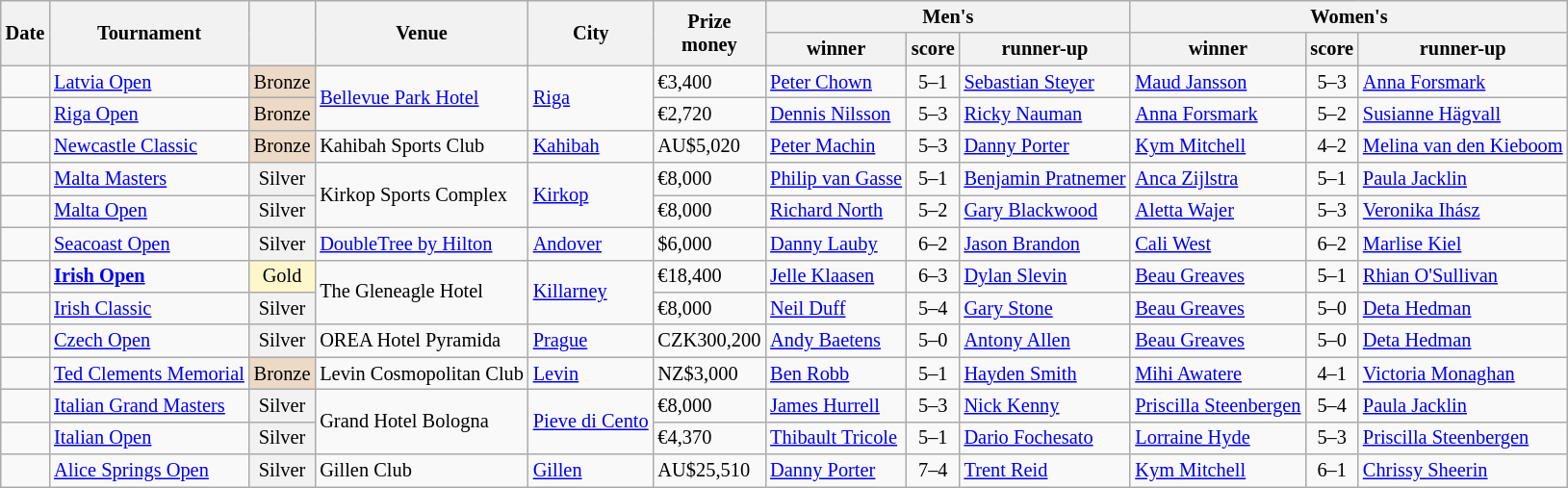<table class="wikitable sortable" style="font-size: 85%">
<tr>
<th class=unsortable rowspan="2">Date</th>
<th rowspan="2">Tournament</th>
<th rowspan="2"></th>
<th rowspan="2">Venue</th>
<th rowspan="2">City</th>
<th rowspan="2" class=unsortable>Prize<br>money</th>
<th colspan="3">Men's</th>
<th colspan="3">Women's</th>
</tr>
<tr>
<th>winner</th>
<th class=unsortable>score</th>
<th>runner-up</th>
<th>winner</th>
<th class=unsortable>score</th>
<th>runner-up</th>
</tr>
<tr>
<td></td>
<td><a href='#'>Latvia Open</a></td>
<td bgcolor="ecd9c6" align="center">Bronze</td>
<td rowspan=2><a href='#'>Bellevue Park Hotel</a></td>
<td rowspan=2> <a href='#'>Riga</a></td>
<td>€3,400</td>
<td> <a href='#'>Peter Chown</a></td>
<td align="center">5–1</td>
<td> <a href='#'>Sebastian Steyer</a></td>
<td> <a href='#'>Maud Jansson</a></td>
<td align="center">5–3</td>
<td> <a href='#'>Anna Forsmark</a></td>
</tr>
<tr>
<td></td>
<td><a href='#'>Riga Open</a></td>
<td bgcolor="ecd9c6" align="center">Bronze</td>
<td>€2,720</td>
<td> <a href='#'>Dennis Nilsson</a></td>
<td align="center">5–3</td>
<td> <a href='#'>Ricky Nauman</a></td>
<td> <a href='#'>Anna Forsmark</a></td>
<td align="center">5–2</td>
<td> <a href='#'>Susianne Hägvall</a></td>
</tr>
<tr>
<td></td>
<td><a href='#'>Newcastle Classic</a></td>
<td bgcolor="ecd9c6" align="center">Bronze</td>
<td>Kahibah Sports Club</td>
<td> <a href='#'>Kahibah</a></td>
<td>AU$5,020</td>
<td> <a href='#'>Peter Machin</a></td>
<td align="center">5–3</td>
<td> <a href='#'>Danny Porter</a></td>
<td> <a href='#'>Kym Mitchell</a></td>
<td align="center">4–2</td>
<td> <a href='#'>Melina van den Kieboom</a></td>
</tr>
<tr>
<td></td>
<td><a href='#'>Malta Masters</a></td>
<td bgcolor="f2f2f2" align="center">Silver</td>
<td rowspan=2>Kirkop Sports Complex</td>
<td rowspan=2> <a href='#'>Kirkop</a></td>
<td>€8,000</td>
<td> <a href='#'>Philip van Gasse</a></td>
<td align="center">5–1</td>
<td> <a href='#'>Benjamin Pratnemer</a></td>
<td> <a href='#'>Anca Zijlstra</a></td>
<td align="center">5–1</td>
<td> <a href='#'>Paula Jacklin</a></td>
</tr>
<tr>
<td></td>
<td><a href='#'>Malta Open</a></td>
<td bgcolor="f2f2f2" align="center">Silver</td>
<td>€8,000</td>
<td> <a href='#'>Richard North</a></td>
<td align="center">5–2</td>
<td> <a href='#'>Gary Blackwood</a></td>
<td> <a href='#'>Aletta Wajer</a></td>
<td align="center">5–3</td>
<td> <a href='#'>Veronika Ihász</a></td>
</tr>
<tr>
<td></td>
<td><a href='#'>Seacoast Open</a></td>
<td bgcolor="f2f2f2" align="center">Silver</td>
<td><a href='#'>DoubleTree by Hilton</a></td>
<td> <a href='#'>Andover</a></td>
<td>$6,000</td>
<td> <a href='#'>Danny Lauby</a></td>
<td align="center">6–2</td>
<td> <a href='#'>Jason Brandon</a></td>
<td> <a href='#'>Cali West</a></td>
<td align="center">6–2</td>
<td> <a href='#'>Marlise Kiel</a></td>
</tr>
<tr>
<td></td>
<td><strong><a href='#'>Irish Open</a></strong></td>
<td bgcolor="fff7cc" align="center">Gold</td>
<td rowspan=2>The Gleneagle Hotel</td>
<td rowspan=2> <a href='#'>Killarney</a></td>
<td>€18,400</td>
<td> <a href='#'>Jelle Klaasen</a></td>
<td align="center">6–3</td>
<td> <a href='#'>Dylan Slevin</a></td>
<td> <a href='#'>Beau Greaves</a></td>
<td align="center">5–1</td>
<td> <a href='#'>Rhian O'Sullivan</a></td>
</tr>
<tr>
<td></td>
<td><a href='#'>Irish Classic</a></td>
<td bgcolor="f2f2f2" align="center">Silver</td>
<td>€8,000</td>
<td> <a href='#'>Neil Duff</a></td>
<td align="center">5–4</td>
<td> <a href='#'>Gary Stone</a></td>
<td> <a href='#'>Beau Greaves</a></td>
<td align="center">5–0</td>
<td> <a href='#'>Deta Hedman</a></td>
</tr>
<tr>
<td></td>
<td><a href='#'>Czech Open</a></td>
<td bgcolor="f2f2f2" align="center">Silver</td>
<td>OREA Hotel Pyramida</td>
<td> <a href='#'>Prague</a></td>
<td>CZK300,200</td>
<td> <a href='#'>Andy Baetens</a></td>
<td align="center">5–0</td>
<td> <a href='#'>Antony Allen</a></td>
<td> <a href='#'>Beau Greaves</a></td>
<td align="center">5–0</td>
<td> <a href='#'>Deta Hedman</a></td>
</tr>
<tr>
<td></td>
<td><a href='#'>Ted Clements Memorial</a></td>
<td bgcolor="ecd9c6" align="center">Bronze</td>
<td>Levin Cosmopolitan Club</td>
<td> <a href='#'>Levin</a></td>
<td>NZ$3,000</td>
<td> <a href='#'>Ben Robb</a></td>
<td align="center">5–1</td>
<td> <a href='#'>Hayden Smith</a></td>
<td> <a href='#'>Mihi Awatere</a></td>
<td align="center">4–1</td>
<td> <a href='#'>Victoria Monaghan</a></td>
</tr>
<tr>
<td></td>
<td><a href='#'>Italian Grand Masters</a></td>
<td bgcolor="f2f2f2" align="center">Silver</td>
<td rowspan=2>Grand Hotel Bologna</td>
<td rowspan=2> <a href='#'>Pieve di Cento</a></td>
<td>€8,000</td>
<td> <a href='#'>James Hurrell</a></td>
<td align="center">5–3</td>
<td> <a href='#'>Nick Kenny</a></td>
<td> <a href='#'>Priscilla Steenbergen</a></td>
<td align="center">5–4</td>
<td> <a href='#'>Paula Jacklin</a></td>
</tr>
<tr>
<td></td>
<td><a href='#'>Italian Open</a></td>
<td bgcolor="f2f2f2" align="center">Silver</td>
<td>€4,370</td>
<td> <a href='#'>Thibault Tricole</a></td>
<td align="center">5–1</td>
<td> <a href='#'>Dario Fochesato</a></td>
<td> <a href='#'>Lorraine Hyde</a></td>
<td align="center">5–3</td>
<td> <a href='#'>Priscilla Steenbergen</a></td>
</tr>
<tr>
<td></td>
<td><a href='#'>Alice Springs Open</a></td>
<td bgcolor="f2f2f2" align="center">Silver</td>
<td>Gillen Club</td>
<td> <a href='#'>Gillen</a></td>
<td>AU$25,510</td>
<td> <a href='#'>Danny Porter</a></td>
<td align="center">7–4</td>
<td> <a href='#'>Trent Reid</a></td>
<td> <a href='#'>Kym Mitchell</a></td>
<td align="center">6–1</td>
<td> <a href='#'>Chrissy Sheerin</a></td>
</tr>
</table>
